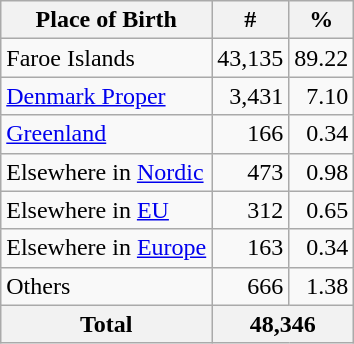<table class="wikitable">
<tr>
<th>Place of Birth</th>
<th>#</th>
<th>%</th>
</tr>
<tr>
<td>Faroe Islands</td>
<td align="right">43,135</td>
<td align="right">89.22</td>
</tr>
<tr>
<td><a href='#'>Denmark Proper</a></td>
<td align="right">3,431</td>
<td align="right">7.10</td>
</tr>
<tr>
<td><a href='#'>Greenland</a></td>
<td align="right">166</td>
<td align="right">0.34</td>
</tr>
<tr>
<td>Elsewhere in <a href='#'>Nordic</a></td>
<td align="right">473</td>
<td align="right">0.98</td>
</tr>
<tr>
<td>Elsewhere in <a href='#'>EU</a></td>
<td align="right">312</td>
<td align="right">0.65</td>
</tr>
<tr>
<td>Elsewhere in <a href='#'>Europe</a></td>
<td align="right">163</td>
<td align="right">0.34</td>
</tr>
<tr>
<td>Others</td>
<td align="right">666</td>
<td align="right">1.38</td>
</tr>
<tr>
<th>Total</th>
<th colspan="2" rowspan="1">48,346</th>
</tr>
</table>
